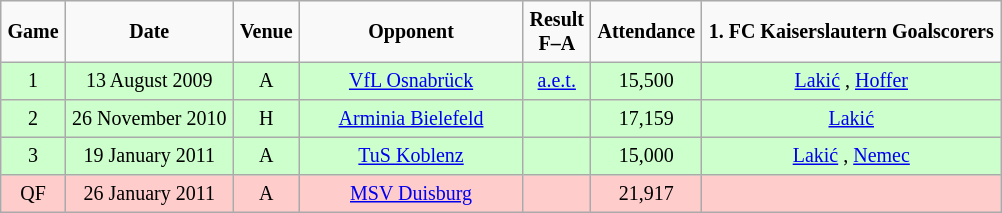<table border="2" cellpadding="4" cellspacing="0" style="text-align:center; background: #f9f9f9; border: 1px #aaa solid; border-collapse: collapse; font-size: smaller;">
<tr>
<th>Game</th>
<th>Date</th>
<th>Venue</th>
<th width="140px">Opponent</th>
<th>Result<br>F–A</th>
<th>Attendance</th>
<th>1. FC Kaiserslautern Goalscorers</th>
</tr>
<tr bgcolor="#CCFFCC">
<td>1</td>
<td>13 August 2009</td>
<td>A</td>
<td><a href='#'>VfL Osnabrück</a></td>
<td> <a href='#'>a.e.t.</a></td>
<td>15,500</td>
<td><a href='#'>Lakić</a> , <a href='#'>Hoffer</a> </td>
</tr>
<tr bgcolor="#CCFFCC">
<td>2</td>
<td>26 November 2010</td>
<td>H</td>
<td><a href='#'>Arminia Bielefeld</a></td>
<td></td>
<td>17,159</td>
<td><a href='#'>Lakić</a> </td>
</tr>
<tr bgcolor="#CCFFCC">
<td>3</td>
<td>19 January 2011</td>
<td>A</td>
<td><a href='#'>TuS Koblenz</a></td>
<td></td>
<td>15,000</td>
<td><a href='#'>Lakić</a> , <a href='#'>Nemec</a> </td>
</tr>
<tr bgcolor="#FFCCCC">
<td>QF</td>
<td>26 January 2011</td>
<td>A</td>
<td><a href='#'>MSV Duisburg</a></td>
<td></td>
<td>21,917</td>
<td></td>
</tr>
</table>
